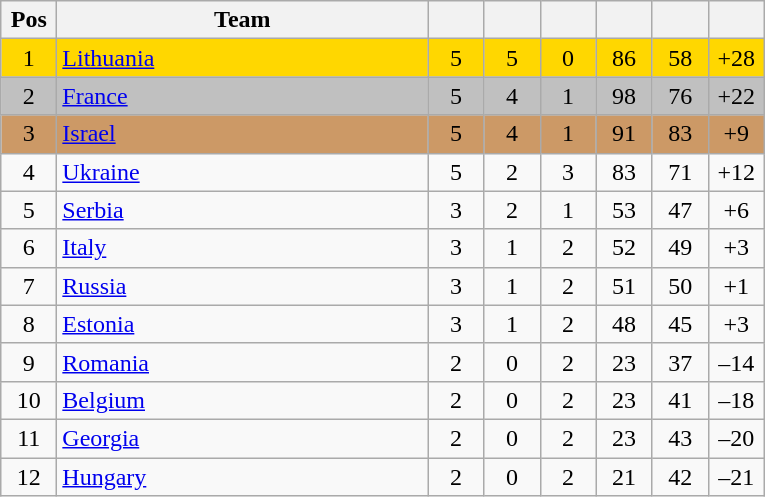<table class="wikitable" style="text-align:center">
<tr>
<th width=30>Pos</th>
<th ! width=240>Team</th>
<th ! width=30></th>
<th ! width=30></th>
<th ! width=30></th>
<th ! width=30></th>
<th ! width=30></th>
<th ! width=30></th>
</tr>
<tr bgcolor=gold>
<td>1</td>
<td align=left> <a href='#'>Lithuania</a></td>
<td>5</td>
<td>5</td>
<td>0</td>
<td>86</td>
<td>58</td>
<td>+28</td>
</tr>
<tr bgcolor=silver>
<td>2</td>
<td align=left> <a href='#'>France</a></td>
<td>5</td>
<td>4</td>
<td>1</td>
<td>98</td>
<td>76</td>
<td>+22</td>
</tr>
<tr bgcolor=cc9966>
<td>3</td>
<td align=left> <a href='#'>Israel</a></td>
<td>5</td>
<td>4</td>
<td>1</td>
<td>91</td>
<td>83</td>
<td>+9</td>
</tr>
<tr>
<td>4</td>
<td align=left> <a href='#'>Ukraine</a></td>
<td>5</td>
<td>2</td>
<td>3</td>
<td>83</td>
<td>71</td>
<td>+12</td>
</tr>
<tr>
<td>5</td>
<td align=left> <a href='#'>Serbia</a></td>
<td>3</td>
<td>2</td>
<td>1</td>
<td>53</td>
<td>47</td>
<td>+6</td>
</tr>
<tr>
<td>6</td>
<td align=left> <a href='#'>Italy</a></td>
<td>3</td>
<td>1</td>
<td>2</td>
<td>52</td>
<td>49</td>
<td>+3</td>
</tr>
<tr>
<td>7</td>
<td align=left> <a href='#'>Russia</a></td>
<td>3</td>
<td>1</td>
<td>2</td>
<td>51</td>
<td>50</td>
<td>+1</td>
</tr>
<tr>
<td>8</td>
<td align=left> <a href='#'>Estonia</a></td>
<td>3</td>
<td>1</td>
<td>2</td>
<td>48</td>
<td>45</td>
<td>+3</td>
</tr>
<tr>
<td>9</td>
<td align=left> <a href='#'>Romania</a></td>
<td>2</td>
<td>0</td>
<td>2</td>
<td>23</td>
<td>37</td>
<td>–14</td>
</tr>
<tr>
<td>10</td>
<td align=left> <a href='#'>Belgium</a></td>
<td>2</td>
<td>0</td>
<td>2</td>
<td>23</td>
<td>41</td>
<td>–18</td>
</tr>
<tr>
<td>11</td>
<td align=left> <a href='#'>Georgia</a></td>
<td>2</td>
<td>0</td>
<td>2</td>
<td>23</td>
<td>43</td>
<td>–20</td>
</tr>
<tr>
<td>12</td>
<td align=left> <a href='#'>Hungary</a></td>
<td>2</td>
<td>0</td>
<td>2</td>
<td>21</td>
<td>42</td>
<td>–21</td>
</tr>
</table>
